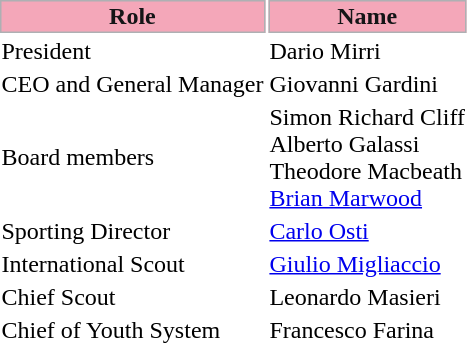<table class="toccolours">
<tr>
<th style="background:#f4a7b9;color:#141517;border:1px solid #aeb0b3;">Role</th>
<th style="background:#f4a7b9;color:#141517;border:1px solid #aeb0b3;">Name</th>
</tr>
<tr>
<td>President</td>
<td> Dario Mirri</td>
</tr>
<tr>
<td>CEO and General Manager</td>
<td> Giovanni Gardini</td>
</tr>
<tr>
<td>Board members</td>
<td> Simon Richard Cliff<br> Alberto Galassi<br> Theodore Macbeath<br> <a href='#'>Brian Marwood</a></td>
</tr>
<tr>
<td>Sporting Director</td>
<td> <a href='#'>Carlo Osti</a></td>
</tr>
<tr>
<td>International Scout</td>
<td> <a href='#'>Giulio Migliaccio</a></td>
</tr>
<tr>
<td>Chief Scout</td>
<td> Leonardo Masieri</td>
</tr>
<tr>
<td>Chief of Youth System</td>
<td> Francesco Farina</td>
</tr>
</table>
